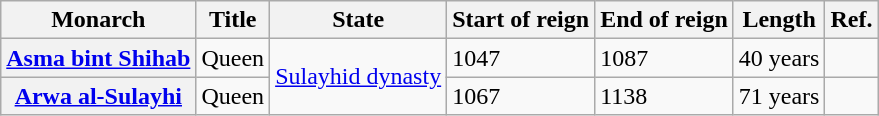<table class="wikitable sortable">
<tr>
<th>Monarch</th>
<th>Title</th>
<th>State</th>
<th>Start of reign</th>
<th>End of reign</th>
<th>Length</th>
<th>Ref.</th>
</tr>
<tr>
<th><a href='#'>Asma bint Shihab</a></th>
<td>Queen</td>
<td rowspan="2"><a href='#'>Sulayhid dynasty</a></td>
<td>1047</td>
<td>1087</td>
<td>40 years</td>
<td></td>
</tr>
<tr>
<th><a href='#'>Arwa al-Sulayhi</a></th>
<td>Queen</td>
<td>1067</td>
<td>1138</td>
<td>71 years</td>
<td></td>
</tr>
</table>
